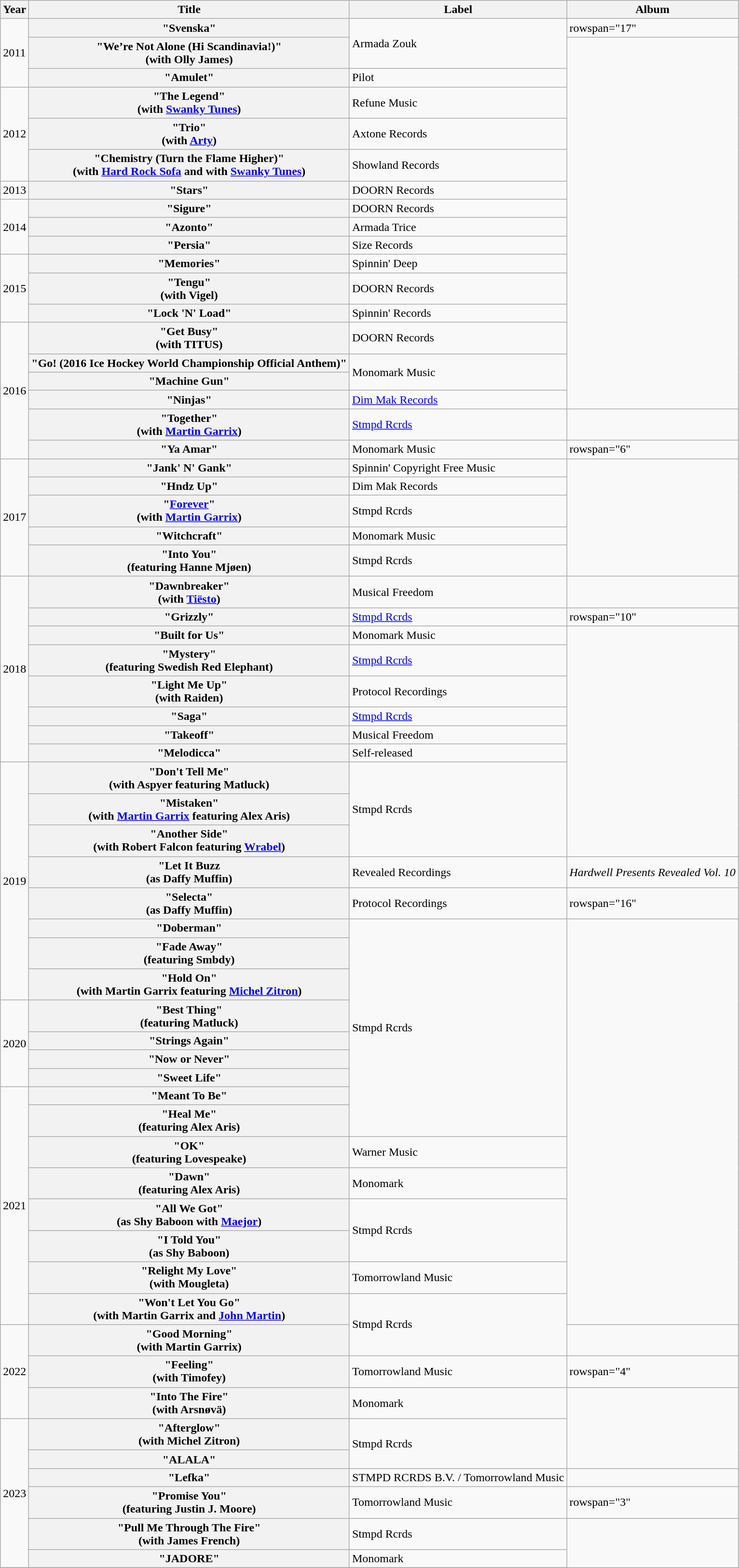<table class="wikitable plainrowheaders">
<tr о>
<th>Year</th>
<th>Title</th>
<th>Label</th>
<th>Album</th>
</tr>
<tr>
<td rowspan="3">2011</td>
<th scope="row">"Svenska"</th>
<td rowspan="2">Armada Zouk</td>
<td>rowspan="17" </td>
</tr>
<tr>
<th scope="row">"We’re Not Alone (Hi Scandinavia!)" <br><span>(with Olly James)</span></th>
</tr>
<tr>
<th scope="row">"Amulet"</th>
<td>Pilot</td>
</tr>
<tr>
<td rowspan="3">2012</td>
<th scope="row">"The Legend" <br><span>(with <a href='#'>Swanky Tunes</a>)</span></th>
<td>Refune Music</td>
</tr>
<tr>
<th scope="row">"Trio" <br><span>(with <a href='#'>Arty</a>)</span></th>
<td>Axtone Records</td>
</tr>
<tr>
<th scope="row">"Chemistry (Turn the Flame Higher)" <br><span>(with <a href='#'>Hard Rock Sofa</a> and with <a href='#'>Swanky Tunes</a>)</span></th>
<td>Showland Records</td>
</tr>
<tr>
<td>2013</td>
<th scope="row">"Stars"</th>
<td>DOORN Records</td>
</tr>
<tr>
<td rowspan="3">2014</td>
<th scope="row">"Sigure"</th>
<td>DOORN Records</td>
</tr>
<tr>
<th scope="row">"Azonto"</th>
<td>Armada Trice</td>
</tr>
<tr>
<th scope="row">"Persia"</th>
<td>Size Records</td>
</tr>
<tr>
<td rowspan="3">2015</td>
<th scope="row">"Memories"</th>
<td>Spinnin' Deep</td>
</tr>
<tr>
<th scope="row">"Tengu" <br><span>(with Vigel)</span></th>
<td>DOORN Records</td>
</tr>
<tr>
<th scope="row">"Lock 'N' Load"</th>
<td>Spinnin' Records</td>
</tr>
<tr>
<td rowspan="6">2016</td>
<th scope="row">"Get Busy" <br><span>(with TITUS)</span></th>
<td>DOORN Records</td>
</tr>
<tr>
<th scope="row">"Go! (2016 Ice Hockey World Championship Official Anthem)"</th>
<td rowspan="2">Monomark Music</td>
</tr>
<tr>
<th scope="row">"Machine Gun"</th>
</tr>
<tr>
<th scope="row">"Ninjas"</th>
<td><a href='#'>Dim Mak Records</a></td>
</tr>
<tr>
<th scope="row">"Together" <br><span>(with <a href='#'>Martin Garrix</a>)</span></th>
<td><a href='#'>Stmpd Rcrds</a></td>
<td></td>
</tr>
<tr>
<th scope="row">"Ya Amar"</th>
<td>Monomark Music</td>
<td>rowspan="6" </td>
</tr>
<tr>
<td rowspan="5">2017</td>
<th scope="row">"Jank' N' Gank"</th>
<td>Spinnin' Copyright Free Music</td>
</tr>
<tr>
<th scope="row">"Hndz Up"</th>
<td>Dim Mak Records</td>
</tr>
<tr>
<th scope="row">"<a href='#'>Forever</a>" <br><span>(with <a href='#'>Martin Garrix</a>)</span></th>
<td>Stmpd Rcrds</td>
</tr>
<tr>
<th scope="row">"Witchcraft"</th>
<td>Monomark Music</td>
</tr>
<tr>
<th scope="row">"Into You" <br><span>(featuring Hanne Mjøen)</span></th>
<td>Stmpd Rcrds</td>
</tr>
<tr>
<td rowspan="8">2018</td>
<th scope="row">"Dawnbreaker" <br><span>(with <a href='#'>Tiësto</a>)</span></th>
<td>Musical Freedom</td>
<td></td>
</tr>
<tr>
<th scope="row">"Grizzly"</th>
<td><a href='#'>Stmpd Rcrds</a></td>
<td>rowspan="10" </td>
</tr>
<tr>
<th scope="row">"Built for Us"</th>
<td>Monomark Music</td>
</tr>
<tr>
<th scope="row">"Mystery" <br><span>(featuring Swedish Red Elephant)</span></th>
<td><a href='#'>Stmpd Rcrds</a></td>
</tr>
<tr>
<th scope="row">"Light Me Up" <br><span>(with Raiden)</span></th>
<td>Protocol Recordings</td>
</tr>
<tr>
<th scope="row">"Saga"</th>
<td><a href='#'>Stmpd Rcrds</a></td>
</tr>
<tr>
<th scope="row">"Takeoff"</th>
<td>Musical Freedom</td>
</tr>
<tr>
<th scope="row">"Melodicca"</th>
<td>Self-released</td>
</tr>
<tr>
<td rowspan="8">2019</td>
<th scope="row">"Don't Tell Me"<br><span>(with Aspyer featuring Matluck)</span></th>
<td rowspan="3">Stmpd Rcrds</td>
</tr>
<tr>
<th scope="row">"Mistaken" <br><span>(with <a href='#'>Martin Garrix</a> featuring Alex Aris)</span></th>
</tr>
<tr>
<th scope="row">"Another Side" <br><span>(with Robert Falcon featuring <a href='#'>Wrabel</a>)</span></th>
</tr>
<tr>
<th scope="row">"Let It Buzz <br><span>(as Daffy Muffin)</span></th>
<td>Revealed Recordings</td>
<td><em>Hardwell Presents Revealed Vol. 10</em></td>
</tr>
<tr>
<th scope="row">"Selecta" <br><span>(as Daffy Muffin)</span></th>
<td>Protocol Recordings</td>
<td>rowspan="16" </td>
</tr>
<tr>
<th scope="row">"Doberman"</th>
<td rowspan="9">Stmpd Rcrds</td>
</tr>
<tr>
<th scope="row">"Fade Away" <br><span>(featuring Smbdy)</span></th>
</tr>
<tr>
<th scope="row">"Hold On" <br><span>(with Martin Garrix featuring <a href='#'>Michel Zitron</a>)</span></th>
</tr>
<tr>
<td rowspan="4">2020</td>
<th scope="row">"Best Thing" <br><span>(featuring Matluck)</span></th>
</tr>
<tr>
<th scope="row">"Strings Again"</th>
</tr>
<tr>
<th scope="row">"Now or Never"</th>
</tr>
<tr>
<th scope="row">"Sweet Life"</th>
</tr>
<tr>
<td rowspan="8">2021</td>
<th scope="row">"Meant To Be"</th>
</tr>
<tr>
<th scope="row">"Heal Me" <br><span>(featuring Alex Aris)</span></th>
</tr>
<tr>
<th scope="row">"OK" <br><span>(featuring Lovespeake)</span></th>
<td>Warner Music</td>
</tr>
<tr>
<th scope="row">"Dawn" <br><span>(featuring Alex Aris)</span></th>
<td>Monomark</td>
</tr>
<tr>
<th scope="row">"All We Got" <br><span>(as Shy Baboon with <a href='#'>Maejor</a>)</span></th>
<td rowspan="2">Stmpd Rcrds</td>
</tr>
<tr>
<th scope="row">"I Told You" <br><span>(as Shy Baboon)</span></th>
</tr>
<tr>
<th scope="row">"Relight My Love" <br><span>(with Mougleta)</span></th>
<td>Tomorrowland Music</td>
</tr>
<tr>
<th scope="row">"Won't Let You Go" <br><span>(with Martin Garrix and <a href='#'>John Martin</a>)</span></th>
<td rowspan="2">Stmpd Rcrds</td>
</tr>
<tr>
<td rowspan="3">2022</td>
<th scope="row">"Good Morning"<br><span>(with Martin Garrix)</span></th>
<td></td>
</tr>
<tr>
<th scope="row">"Feeling"<br><span>(with Timofey)</span></th>
<td>Tomorrowland Music</td>
<td>rowspan="4" </td>
</tr>
<tr>
<th scope="row">"Into The Fire"<br><span>(with Arsnøvä)</span></th>
<td>Monomark</td>
</tr>
<tr>
<td rowspan="6">2023</td>
<th scope="row">"Afterglow"<br><span>(with Michel Zitron)</span></th>
<td rowspan="2">Stmpd Rcrds</td>
</tr>
<tr>
<th scope="row">"ALALA"</th>
</tr>
<tr>
<th scope="row">"Lefka"</th>
<td rowspan="1">STMPD RCRDS B.V. / Tomorrowland Music</td>
<td></td>
</tr>
<tr>
<th scope="row">"Promise You"<br><span>(featuring Justin J. Moore)</span></th>
<td>Tomorrowland Music</td>
<td>rowspan="3" </td>
</tr>
<tr>
<th scope="row">"Pull Me Through The Fire"<br><span>(with James French)</span></th>
<td>Stmpd Rcrds</td>
</tr>
<tr>
<th scope="row">"JADORE"<br></th>
<td>Monomark</td>
</tr>
<tr>
</tr>
</table>
